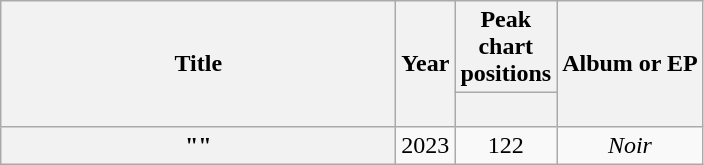<table class="wikitable plainrowheaders" style="text-align:center;">
<tr>
<th rowspan="2" style="width:16em;">Title</th>
<th rowspan="2" style="width:1em;">Year</th>
<th>Peak chart positions</th>
<th rowspan="2">Album or EP</th>
</tr>
<tr>
<th scope="col" style="width:2.5em;font-size:85%;"><a href='#'></a><br></th>
</tr>
<tr>
<th scope="row">""</th>
<td>2023</td>
<td>122</td>
<td><em>Noir</em></td>
</tr>
</table>
